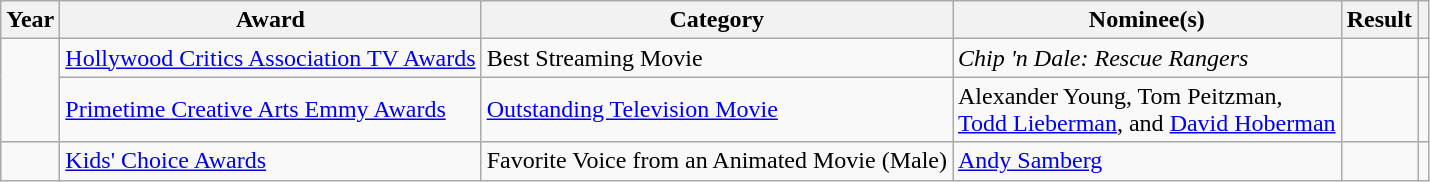<table class="wikitable">
<tr>
<th>Year</th>
<th>Award</th>
<th>Category</th>
<th>Nominee(s)</th>
<th>Result</th>
<th></th>
</tr>
<tr>
<td rowspan="2"></td>
<td><a href='#'>Hollywood Critics Association TV Awards</a></td>
<td>Best Streaming Movie</td>
<td><em>Chip 'n Dale: Rescue Rangers</em></td>
<td></td>
<td style="text-align:center;"></td>
</tr>
<tr>
<td><a href='#'>Primetime Creative Arts Emmy Awards</a></td>
<td><a href='#'>Outstanding Television Movie</a></td>
<td>Alexander Young, Tom Peitzman, <br> <a href='#'>Todd Lieberman</a>, and <a href='#'>David Hoberman</a></td>
<td></td>
<td style="text-align:center;"></td>
</tr>
<tr>
<td></td>
<td><a href='#'>Kids' Choice Awards</a></td>
<td>Favorite Voice from an Animated Movie (Male)</td>
<td><a href='#'>Andy Samberg</a></td>
<td></td>
<td style="text-align:center;"></td>
</tr>
</table>
